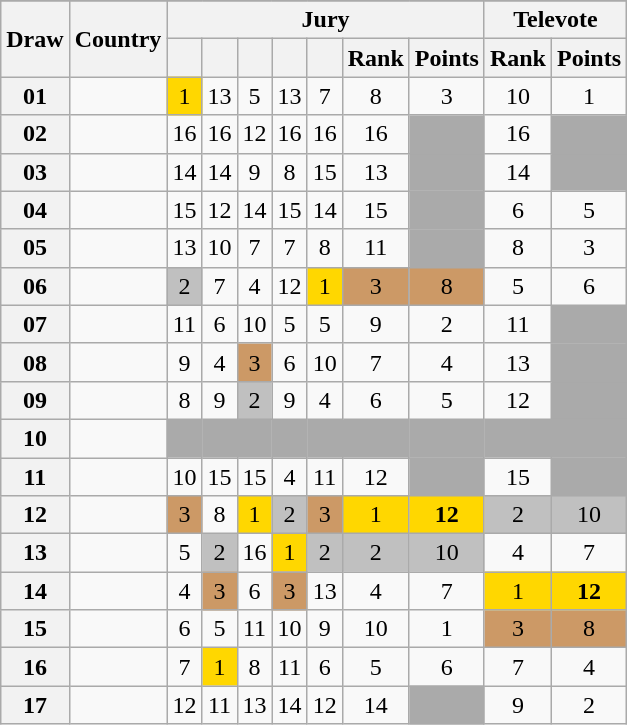<table class="sortable wikitable collapsible plainrowheaders" style="text-align:center;">
<tr>
</tr>
<tr>
<th scope="col" rowspan="2">Draw</th>
<th scope="col" rowspan="2">Country</th>
<th scope="col" colspan="7">Jury</th>
<th scope="col" colspan="2">Televote</th>
</tr>
<tr>
<th scope="col"><small></small></th>
<th scope="col"><small></small></th>
<th scope="col"><small></small></th>
<th scope="col"><small></small></th>
<th scope="col"><small></small></th>
<th scope="col">Rank</th>
<th scope="col">Points</th>
<th scope="col">Rank</th>
<th scope="col">Points</th>
</tr>
<tr>
<th scope="row" style="text-align:center;">01</th>
<td style="text-align:left;"></td>
<td style="background:gold;">1</td>
<td>13</td>
<td>5</td>
<td>13</td>
<td>7</td>
<td>8</td>
<td>3</td>
<td>10</td>
<td>1</td>
</tr>
<tr>
<th scope="row" style="text-align:center;">02</th>
<td style="text-align:left;"></td>
<td>16</td>
<td>16</td>
<td>12</td>
<td>16</td>
<td>16</td>
<td>16</td>
<td style="background:#AAAAAA;"></td>
<td>16</td>
<td style="background:#AAAAAA;"></td>
</tr>
<tr>
<th scope="row" style="text-align:center;">03</th>
<td style="text-align:left;"></td>
<td>14</td>
<td>14</td>
<td>9</td>
<td>8</td>
<td>15</td>
<td>13</td>
<td style="background:#AAAAAA;"></td>
<td>14</td>
<td style="background:#AAAAAA;"></td>
</tr>
<tr>
<th scope="row" style="text-align:center;">04</th>
<td style="text-align:left;"></td>
<td>15</td>
<td>12</td>
<td>14</td>
<td>15</td>
<td>14</td>
<td>15</td>
<td style="background:#AAAAAA;"></td>
<td>6</td>
<td>5</td>
</tr>
<tr>
<th scope="row" style="text-align:center;">05</th>
<td style="text-align:left;"></td>
<td>13</td>
<td>10</td>
<td>7</td>
<td>7</td>
<td>8</td>
<td>11</td>
<td style="background:#AAAAAA;"></td>
<td>8</td>
<td>3</td>
</tr>
<tr>
<th scope="row" style="text-align:center;">06</th>
<td style="text-align:left;"></td>
<td style="background:silver;">2</td>
<td>7</td>
<td>4</td>
<td>12</td>
<td style="background:gold;">1</td>
<td style="background:#CC9966;">3</td>
<td style="background:#CC9966;">8</td>
<td>5</td>
<td>6</td>
</tr>
<tr>
<th scope="row" style="text-align:center;">07</th>
<td style="text-align:left;"></td>
<td>11</td>
<td>6</td>
<td>10</td>
<td>5</td>
<td>5</td>
<td>9</td>
<td>2</td>
<td>11</td>
<td style="background:#AAAAAA;"></td>
</tr>
<tr>
<th scope="row" style="text-align:center;">08</th>
<td style="text-align:left;"></td>
<td>9</td>
<td>4</td>
<td style="background:#CC9966;">3</td>
<td>6</td>
<td>10</td>
<td>7</td>
<td>4</td>
<td>13</td>
<td style="background:#AAAAAA;"></td>
</tr>
<tr>
<th scope="row" style="text-align:center;">09</th>
<td style="text-align:left;"></td>
<td>8</td>
<td>9</td>
<td style="background:silver;">2</td>
<td>9</td>
<td>4</td>
<td>6</td>
<td>5</td>
<td>12</td>
<td style="background:#AAAAAA;"></td>
</tr>
<tr class="sortbottom">
<th scope="row" style="text-align:center;">10</th>
<td style="text-align:left;"></td>
<td style="background:#AAAAAA;"></td>
<td style="background:#AAAAAA;"></td>
<td style="background:#AAAAAA;"></td>
<td style="background:#AAAAAA;"></td>
<td style="background:#AAAAAA;"></td>
<td style="background:#AAAAAA;"></td>
<td style="background:#AAAAAA;"></td>
<td style="background:#AAAAAA;"></td>
<td style="background:#AAAAAA;"></td>
</tr>
<tr>
<th scope="row" style="text-align:center;">11</th>
<td style="text-align:left;"></td>
<td>10</td>
<td>15</td>
<td>15</td>
<td>4</td>
<td>11</td>
<td>12</td>
<td style="background:#AAAAAA;"></td>
<td>15</td>
<td style="background:#AAAAAA;"></td>
</tr>
<tr>
<th scope="row" style="text-align:center;">12</th>
<td style="text-align:left;"></td>
<td style="background:#CC9966;">3</td>
<td>8</td>
<td style="background:gold;">1</td>
<td style="background:silver;">2</td>
<td style="background:#CC9966;">3</td>
<td style="background:gold;">1</td>
<td style="background:gold;"><strong>12</strong></td>
<td style="background:silver;">2</td>
<td style="background:silver;">10</td>
</tr>
<tr>
<th scope="row" style="text-align:center;">13</th>
<td style="text-align:left;"></td>
<td>5</td>
<td style="background:silver;">2</td>
<td>16</td>
<td style="background:gold;">1</td>
<td style="background:silver;">2</td>
<td style="background:silver;">2</td>
<td style="background:silver;">10</td>
<td>4</td>
<td>7</td>
</tr>
<tr>
<th scope="row" style="text-align:center;">14</th>
<td style="text-align:left;"></td>
<td>4</td>
<td style="background:#CC9966;">3</td>
<td>6</td>
<td style="background:#CC9966;">3</td>
<td>13</td>
<td>4</td>
<td>7</td>
<td style="background:gold;">1</td>
<td style="background:gold;"><strong>12</strong></td>
</tr>
<tr>
<th scope="row" style="text-align:center;">15</th>
<td style="text-align:left;"></td>
<td>6</td>
<td>5</td>
<td>11</td>
<td>10</td>
<td>9</td>
<td>10</td>
<td>1</td>
<td style="background:#CC9966;">3</td>
<td style="background:#CC9966;">8</td>
</tr>
<tr>
<th scope="row" style="text-align:center;">16</th>
<td style="text-align:left;"></td>
<td>7</td>
<td style="background:gold;">1</td>
<td>8</td>
<td>11</td>
<td>6</td>
<td>5</td>
<td>6</td>
<td>7</td>
<td>4</td>
</tr>
<tr>
<th scope="row" style="text-align:center;">17</th>
<td style="text-align:left;"></td>
<td>12</td>
<td>11</td>
<td>13</td>
<td>14</td>
<td>12</td>
<td>14</td>
<td style="background:#AAAAAA;"></td>
<td>9</td>
<td>2</td>
</tr>
</table>
